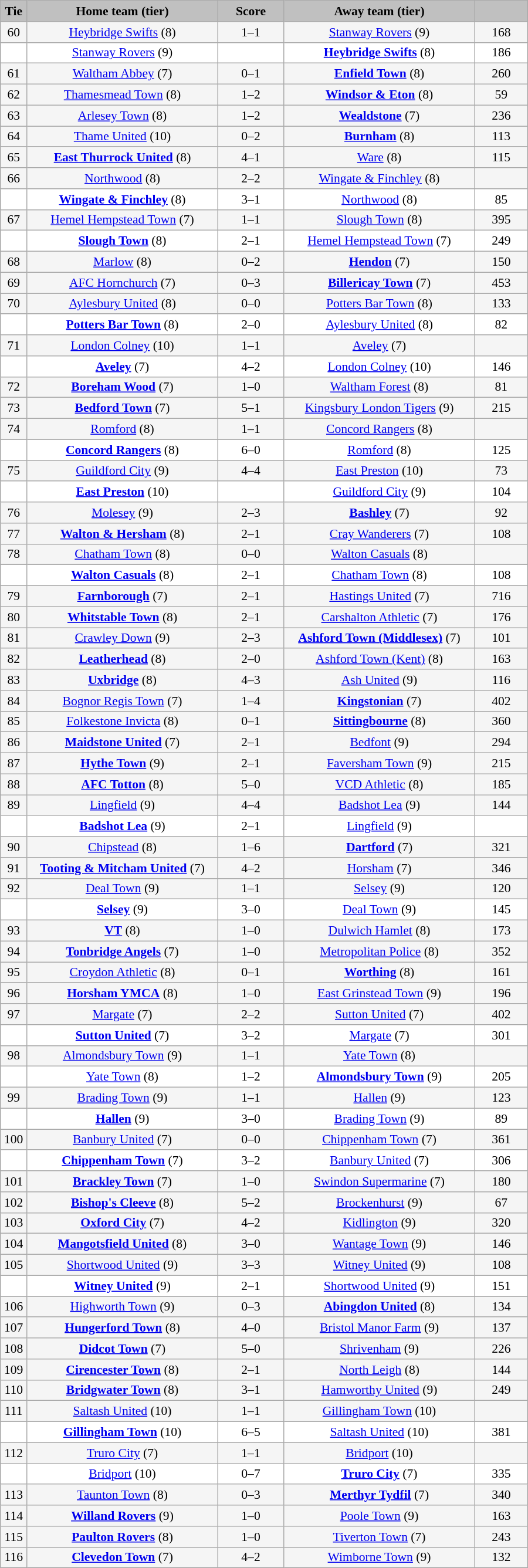<table class="wikitable" style="width: 600px; background:WhiteSmoke; text-align:center; font-size:90%">
<tr>
<td scope="col" style="width:  5.00%; background:silver;"><strong>Tie</strong></td>
<td scope="col" style="width: 36.25%; background:silver;"><strong>Home team (tier)</strong></td>
<td scope="col" style="width: 12.50%; background:silver;"><strong>Score</strong></td>
<td scope="col" style="width: 36.25%; background:silver;"><strong>Away team (tier)</strong></td>
<td scope="col" style="width: 10.00%; background:silver;"><strong></strong></td>
</tr>
<tr>
<td>60</td>
<td><a href='#'>Heybridge Swifts</a> (8)</td>
<td>1–1</td>
<td><a href='#'>Stanway Rovers</a> (9)</td>
<td>168</td>
</tr>
<tr style="background:white;">
<td><em></em></td>
<td><a href='#'>Stanway Rovers</a> (9)</td>
<td></td>
<td><strong><a href='#'>Heybridge Swifts</a></strong> (8)</td>
<td>186</td>
</tr>
<tr>
<td>61</td>
<td><a href='#'>Waltham Abbey</a> (7)</td>
<td>0–1</td>
<td><strong><a href='#'>Enfield Town</a></strong> (8)</td>
<td>260</td>
</tr>
<tr>
<td>62</td>
<td><a href='#'>Thamesmead Town</a> (8)</td>
<td>1–2</td>
<td><strong><a href='#'>Windsor & Eton</a></strong> (8)</td>
<td>59</td>
</tr>
<tr>
<td>63</td>
<td><a href='#'>Arlesey Town</a> (8)</td>
<td>1–2</td>
<td><strong><a href='#'>Wealdstone</a></strong> (7)</td>
<td>236</td>
</tr>
<tr>
<td>64</td>
<td><a href='#'>Thame United</a> (10)</td>
<td>0–2</td>
<td><strong><a href='#'>Burnham</a></strong> (8)</td>
<td>113</td>
</tr>
<tr>
<td>65</td>
<td><strong><a href='#'>East Thurrock United</a></strong> (8)</td>
<td>4–1</td>
<td><a href='#'>Ware</a> (8)</td>
<td>115</td>
</tr>
<tr>
<td>66</td>
<td><a href='#'>Northwood</a> (8)</td>
<td>2–2</td>
<td><a href='#'>Wingate & Finchley</a> (8)</td>
<td></td>
</tr>
<tr style="background:white;">
<td><em></em></td>
<td><strong><a href='#'>Wingate & Finchley</a></strong> (8)</td>
<td>3–1</td>
<td><a href='#'>Northwood</a> (8)</td>
<td>85</td>
</tr>
<tr>
<td>67</td>
<td><a href='#'>Hemel Hempstead Town</a> (7)</td>
<td>1–1</td>
<td><a href='#'>Slough Town</a> (8)</td>
<td>395</td>
</tr>
<tr style="background:white;">
<td><em></em></td>
<td><strong><a href='#'>Slough Town</a></strong> (8)</td>
<td>2–1</td>
<td><a href='#'>Hemel Hempstead Town</a> (7)</td>
<td>249</td>
</tr>
<tr>
<td>68</td>
<td><a href='#'>Marlow</a> (8)</td>
<td>0–2</td>
<td><strong><a href='#'>Hendon</a></strong> (7)</td>
<td>150</td>
</tr>
<tr>
<td>69</td>
<td><a href='#'>AFC Hornchurch</a> (7)</td>
<td>0–3</td>
<td><strong><a href='#'>Billericay Town</a></strong> (7)</td>
<td>453</td>
</tr>
<tr>
<td>70</td>
<td><a href='#'>Aylesbury United</a> (8)</td>
<td>0–0</td>
<td><a href='#'>Potters Bar Town</a> (8)</td>
<td>133</td>
</tr>
<tr style="background:white;">
<td><em></em></td>
<td><strong><a href='#'>Potters Bar Town</a></strong> (8)</td>
<td>2–0</td>
<td><a href='#'>Aylesbury United</a> (8)</td>
<td>82</td>
</tr>
<tr>
<td>71</td>
<td><a href='#'>London Colney</a> (10)</td>
<td>1–1</td>
<td><a href='#'>Aveley</a> (7)</td>
<td></td>
</tr>
<tr style="background:white;">
<td><em></em></td>
<td><strong><a href='#'>Aveley</a></strong> (7)</td>
<td>4–2</td>
<td><a href='#'>London Colney</a> (10)</td>
<td>146</td>
</tr>
<tr>
<td>72</td>
<td><strong><a href='#'>Boreham Wood</a></strong> (7)</td>
<td>1–0</td>
<td><a href='#'>Waltham Forest</a> (8)</td>
<td>81</td>
</tr>
<tr>
<td>73</td>
<td><strong><a href='#'>Bedford Town</a></strong> (7)</td>
<td>5–1</td>
<td><a href='#'>Kingsbury London Tigers</a> (9)</td>
<td>215</td>
</tr>
<tr>
<td>74</td>
<td><a href='#'>Romford</a> (8)</td>
<td>1–1</td>
<td><a href='#'>Concord Rangers</a> (8)</td>
<td></td>
</tr>
<tr style="background:white;">
<td><em></em></td>
<td><strong><a href='#'>Concord Rangers</a></strong> (8)</td>
<td>6–0</td>
<td><a href='#'>Romford</a> (8)</td>
<td>125</td>
</tr>
<tr>
<td>75</td>
<td><a href='#'>Guildford City</a> (9)</td>
<td>4–4</td>
<td><a href='#'>East Preston</a> (10)</td>
<td>73</td>
</tr>
<tr style="background:white;">
<td><em></em></td>
<td><strong><a href='#'>East Preston</a></strong> (10)</td>
<td></td>
<td><a href='#'>Guildford City</a> (9)</td>
<td>104</td>
</tr>
<tr>
<td>76</td>
<td><a href='#'>Molesey</a> (9)</td>
<td>2–3</td>
<td><strong><a href='#'>Bashley</a></strong> (7)</td>
<td>92</td>
</tr>
<tr>
<td>77</td>
<td><strong><a href='#'>Walton & Hersham</a></strong> (8)</td>
<td>2–1</td>
<td><a href='#'>Cray Wanderers</a> (7)</td>
<td>108</td>
</tr>
<tr>
<td>78</td>
<td><a href='#'>Chatham Town</a> (8)</td>
<td>0–0</td>
<td><a href='#'>Walton Casuals</a> (8)</td>
<td></td>
</tr>
<tr style="background:white;">
<td><em></em></td>
<td><strong><a href='#'>Walton Casuals</a></strong> (8)</td>
<td>2–1</td>
<td><a href='#'>Chatham Town</a> (8)</td>
<td>108</td>
</tr>
<tr>
<td>79</td>
<td><strong><a href='#'>Farnborough</a></strong> (7)</td>
<td>2–1</td>
<td><a href='#'>Hastings United</a> (7)</td>
<td>716</td>
</tr>
<tr>
<td>80</td>
<td><strong><a href='#'>Whitstable Town</a></strong> (8)</td>
<td>2–1</td>
<td><a href='#'>Carshalton Athletic</a> (7)</td>
<td>176</td>
</tr>
<tr>
<td>81</td>
<td><a href='#'>Crawley Down</a> (9)</td>
<td>2–3</td>
<td><strong><a href='#'>Ashford Town (Middlesex)</a></strong> (7)</td>
<td>101</td>
</tr>
<tr>
<td>82</td>
<td><strong><a href='#'>Leatherhead</a></strong> (8)</td>
<td>2–0</td>
<td><a href='#'>Ashford Town (Kent)</a> (8)</td>
<td>163</td>
</tr>
<tr>
<td>83</td>
<td><strong><a href='#'>Uxbridge</a></strong> (8)</td>
<td>4–3</td>
<td><a href='#'>Ash United</a> (9)</td>
<td>116</td>
</tr>
<tr>
<td>84</td>
<td><a href='#'>Bognor Regis Town</a> (7)</td>
<td>1–4</td>
<td><strong><a href='#'>Kingstonian</a></strong> (7)</td>
<td>402</td>
</tr>
<tr>
<td>85</td>
<td><a href='#'>Folkestone Invicta</a> (8)</td>
<td>0–1</td>
<td><strong><a href='#'>Sittingbourne</a></strong> (8)</td>
<td>360</td>
</tr>
<tr>
<td>86</td>
<td><strong><a href='#'>Maidstone United</a></strong> (7)</td>
<td>2–1</td>
<td><a href='#'>Bedfont</a> (9)</td>
<td>294</td>
</tr>
<tr>
<td>87</td>
<td><strong><a href='#'>Hythe Town</a></strong> (9)</td>
<td>2–1</td>
<td><a href='#'>Faversham Town</a> (9)</td>
<td>215</td>
</tr>
<tr>
<td>88</td>
<td><strong><a href='#'>AFC Totton</a></strong> (8)</td>
<td>5–0</td>
<td><a href='#'>VCD Athletic</a> (8)</td>
<td>185</td>
</tr>
<tr>
<td>89</td>
<td><a href='#'>Lingfield</a> (9)</td>
<td>4–4</td>
<td><a href='#'>Badshot Lea</a> (9)</td>
<td>144</td>
</tr>
<tr style="background:white;">
<td><em></em></td>
<td><strong><a href='#'>Badshot Lea</a></strong> (9)</td>
<td>2–1</td>
<td><a href='#'>Lingfield</a> (9)</td>
<td></td>
</tr>
<tr>
<td>90</td>
<td><a href='#'>Chipstead</a> (8)</td>
<td>1–6</td>
<td><strong><a href='#'>Dartford</a></strong> (7)</td>
<td>321</td>
</tr>
<tr>
<td>91</td>
<td><strong><a href='#'>Tooting & Mitcham United</a></strong> (7)</td>
<td>4–2</td>
<td><a href='#'>Horsham</a> (7)</td>
<td>346</td>
</tr>
<tr>
<td>92</td>
<td><a href='#'>Deal Town</a> (9)</td>
<td>1–1</td>
<td><a href='#'>Selsey</a> (9)</td>
<td>120</td>
</tr>
<tr style="background:white;">
<td><em></em></td>
<td><strong><a href='#'>Selsey</a></strong> (9)</td>
<td>3–0</td>
<td><a href='#'>Deal Town</a> (9)</td>
<td>145</td>
</tr>
<tr>
<td>93</td>
<td><strong><a href='#'>VT</a></strong> (8)</td>
<td>1–0</td>
<td><a href='#'>Dulwich Hamlet</a> (8)</td>
<td>173</td>
</tr>
<tr>
<td>94</td>
<td><strong><a href='#'>Tonbridge Angels</a></strong> (7)</td>
<td>1–0</td>
<td><a href='#'>Metropolitan Police</a> (8)</td>
<td>352</td>
</tr>
<tr>
<td>95</td>
<td><a href='#'>Croydon Athletic</a> (8)</td>
<td>0–1</td>
<td><strong><a href='#'>Worthing</a></strong> (8)</td>
<td>161</td>
</tr>
<tr>
<td>96</td>
<td><strong><a href='#'>Horsham YMCA</a></strong> (8)</td>
<td>1–0</td>
<td><a href='#'>East Grinstead Town</a> (9)</td>
<td>196</td>
</tr>
<tr>
<td>97</td>
<td><a href='#'>Margate</a> (7)</td>
<td>2–2</td>
<td><a href='#'>Sutton United</a> (7)</td>
<td>402</td>
</tr>
<tr style="background:white;">
<td><em></em></td>
<td><strong><a href='#'>Sutton United</a></strong> (7)</td>
<td>3–2</td>
<td><a href='#'>Margate</a> (7)</td>
<td>301</td>
</tr>
<tr>
<td>98</td>
<td><a href='#'>Almondsbury Town</a> (9)</td>
<td>1–1</td>
<td><a href='#'>Yate Town</a> (8)</td>
<td></td>
</tr>
<tr style="background:white;">
<td><em></em></td>
<td><a href='#'>Yate Town</a> (8)</td>
<td>1–2</td>
<td><strong><a href='#'>Almondsbury Town</a></strong> (9)</td>
<td>205</td>
</tr>
<tr>
<td>99</td>
<td><a href='#'>Brading Town</a> (9)</td>
<td>1–1</td>
<td><a href='#'>Hallen</a> (9)</td>
<td>123</td>
</tr>
<tr style="background:white;">
<td><em></em></td>
<td><strong><a href='#'>Hallen</a></strong> (9)</td>
<td>3–0</td>
<td><a href='#'>Brading Town</a> (9)</td>
<td>89</td>
</tr>
<tr>
<td>100</td>
<td><a href='#'>Banbury United</a> (7)</td>
<td>0–0</td>
<td><a href='#'>Chippenham Town</a> (7)</td>
<td>361</td>
</tr>
<tr style="background:white;">
<td><em></em></td>
<td><strong><a href='#'>Chippenham Town</a></strong> (7)</td>
<td>3–2</td>
<td><a href='#'>Banbury United</a> (7)</td>
<td>306</td>
</tr>
<tr>
<td>101</td>
<td><strong><a href='#'>Brackley Town</a></strong> (7)</td>
<td>1–0</td>
<td><a href='#'>Swindon Supermarine</a> (7)</td>
<td>180</td>
</tr>
<tr>
<td>102</td>
<td><strong><a href='#'>Bishop's Cleeve</a></strong> (8)</td>
<td>5–2</td>
<td><a href='#'>Brockenhurst</a> (9)</td>
<td>67</td>
</tr>
<tr>
<td>103</td>
<td><strong><a href='#'>Oxford City</a></strong> (7)</td>
<td>4–2</td>
<td><a href='#'>Kidlington</a> (9)</td>
<td>320</td>
</tr>
<tr>
<td>104</td>
<td><strong><a href='#'>Mangotsfield United</a></strong> (8)</td>
<td>3–0</td>
<td><a href='#'>Wantage Town</a> (9)</td>
<td>146</td>
</tr>
<tr>
<td>105</td>
<td><a href='#'>Shortwood United</a> (9)</td>
<td>3–3</td>
<td><a href='#'>Witney United</a> (9)</td>
<td>108</td>
</tr>
<tr style="background:white;">
<td><em></em></td>
<td><strong><a href='#'>Witney United</a></strong> (9)</td>
<td>2–1</td>
<td><a href='#'>Shortwood United</a> (9)</td>
<td>151</td>
</tr>
<tr>
<td>106</td>
<td><a href='#'>Highworth Town</a> (9)</td>
<td>0–3</td>
<td><strong><a href='#'>Abingdon United</a></strong> (8)</td>
<td>134</td>
</tr>
<tr>
<td>107</td>
<td><strong><a href='#'>Hungerford Town</a></strong> (8)</td>
<td>4–0</td>
<td><a href='#'>Bristol Manor Farm</a> (9)</td>
<td>137</td>
</tr>
<tr>
<td>108</td>
<td><strong><a href='#'>Didcot Town</a></strong> (7)</td>
<td>5–0</td>
<td><a href='#'>Shrivenham</a> (9)</td>
<td>226</td>
</tr>
<tr>
<td>109</td>
<td><strong><a href='#'>Cirencester Town</a></strong> (8)</td>
<td>2–1</td>
<td><a href='#'>North Leigh</a> (8)</td>
<td>144</td>
</tr>
<tr>
<td>110</td>
<td><strong><a href='#'>Bridgwater Town</a></strong> (8)</td>
<td>3–1</td>
<td><a href='#'>Hamworthy United</a> (9)</td>
<td>249</td>
</tr>
<tr>
<td>111</td>
<td><a href='#'>Saltash United</a> (10)</td>
<td>1–1</td>
<td><a href='#'>Gillingham Town</a> (10)</td>
<td></td>
</tr>
<tr style="background:white;">
<td><em></em></td>
<td><strong><a href='#'>Gillingham Town</a></strong> (10)</td>
<td>6–5</td>
<td><a href='#'>Saltash United</a> (10)</td>
<td>381</td>
</tr>
<tr>
<td>112</td>
<td><a href='#'>Truro City</a> (7)</td>
<td>1–1</td>
<td><a href='#'>Bridport</a> (10)</td>
<td></td>
</tr>
<tr style="background:white;">
<td><em></em></td>
<td><a href='#'>Bridport</a> (10)</td>
<td>0–7</td>
<td><strong><a href='#'>Truro City</a></strong> (7)</td>
<td>335</td>
</tr>
<tr>
<td>113</td>
<td><a href='#'>Taunton Town</a> (8)</td>
<td>0–3</td>
<td><strong><a href='#'>Merthyr Tydfil</a></strong> (7)</td>
<td>340</td>
</tr>
<tr>
<td>114</td>
<td><strong><a href='#'>Willand Rovers</a></strong> (9)</td>
<td>1–0</td>
<td><a href='#'>Poole Town</a> (9)</td>
<td>163</td>
</tr>
<tr>
<td>115</td>
<td><strong><a href='#'>Paulton Rovers</a></strong> (8)</td>
<td>1–0</td>
<td><a href='#'>Tiverton Town</a> (7)</td>
<td>243</td>
</tr>
<tr>
<td>116</td>
<td><strong><a href='#'>Clevedon Town</a></strong> (7)</td>
<td>4–2</td>
<td><a href='#'>Wimborne Town</a> (9)</td>
<td>132</td>
</tr>
</table>
